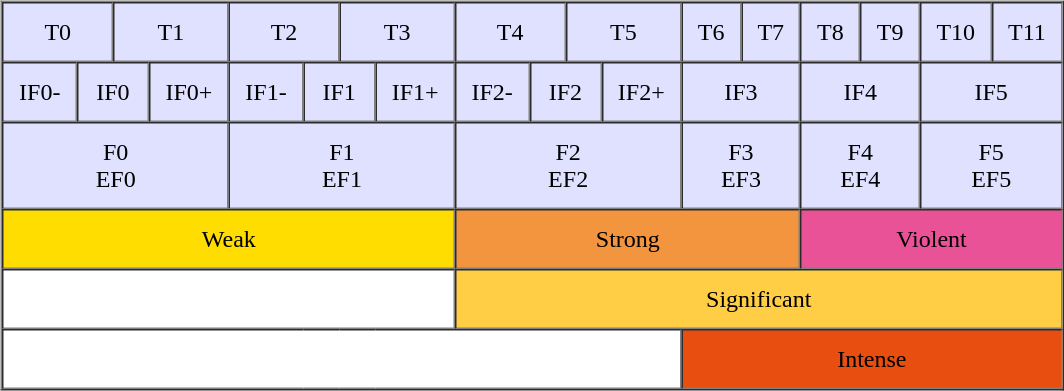<table border="1" cellpadding="10" cellspacing="0" style="text-align: center; float:right; margin:0.46em 1.38em">
<tr>
</tr>
<tr>
<td colspan="3" style="background: #e0e0ff;">T0</td>
<td colspan="3" style="background: #e0e0ff;">T1</td>
<td colspan="3" style="background: #e0e0ff;">T2</td>
<td colspan="3" style="background: #e0e0ff;">T3</td>
<td colspan="3" style="background: #e0e0ff;">T4</td>
<td colspan="3" style="background: #e0e0ff;">T5</td>
<td colspan="1" style="background: #e0e0ff;">T6</td>
<td colspan="1" style="background: #e0e0ff;">T7</td>
<td colspan="0.5" style="background: #e0e0ff;">T8</td>
<td colspan="0.5" style="background: #e0e0ff;">T9</td>
<td colspan="0.5" style="background: #e0e0ff;">T10</td>
<td colspan="0.5" style="background: #e0e0ff;">T11</td>
</tr>
<tr>
<td colspan="2" style="background: #e0e0ff;">IF0-</td>
<td colspan="2" style="background: #e0e0ff;">IF0</td>
<td colspan="2" style="background: #e0e0ff;">IF0+</td>
<td colspan="2" style="background: #e0e0ff;">IF1-</td>
<td colspan="2" style="background: #e0e0ff;">IF1</td>
<td colspan="2" style="background: #e0e0ff;">IF1+</td>
<td colspan="2" style="background: #e0e0ff;">IF2-</td>
<td colspan="2" style="background: #e0e0ff;">IF2</td>
<td colspan="2" style="background: #e0e0ff;">IF2+</td>
<td colspan="2" style="background: #e0e0ff;">IF3</td>
<td colspan="2" style="background: #e0e0ff;">IF4</td>
<td colspan="2" style="background: #e0e0ff;">IF5</td>
</tr>
<tr>
<td colspan="6" style="background: #e0e0ff;">F0<br>EF0</td>
<td colspan="6" style="background: #e0e0ff;">F1<br>EF1</td>
<td colspan="6" style="background: #e0e0ff;">F2<br>EF2</td>
<td colspan="2" style="background: #e0e0ff;">F3<br>EF3</td>
<td colspan="2" style="background: #e0e0ff;">F4<br>EF4</td>
<td colspan="2" style="background: #e0e0ff;">F5<br>EF5</td>
</tr>
<tr>
<td colspan="12" style="background: #fd0;">Weak</td>
<td colspan="8" style="background: #f3943f;">Strong</td>
<td colspan="4" style="background: #ea5297;">Violent</td>
</tr>
<tr>
<td colspan="12"></td>
<td colspan="12" style="background: #ffce44;">Significant</td>
</tr>
<tr>
<td colspan="2" style="border-right:none;"></td>
<td style="border-left:none; border-right:none;"> </td>
<td style="border-left:none; border-right:none;"> </td>
<td colspan="4" style="border-left:none; border-right:none;"></td>
<td style="border-left:none; border-right:none;"> </td>
<td style="border-left:none; border-right:none;"> </td>
<td colspan="4" style="border-left:none; border-right:none;"></td>
<td style="border-left:none; border-right:none;"> </td>
<td style="border-left:none; border-right:none;"> </td>
<td colspan="2" style="border-left:none;"></td>
<td colspan="6" style="background: #e84e0f;">Intense</td>
</tr>
<tr no damage is typical>
</tr>
</table>
